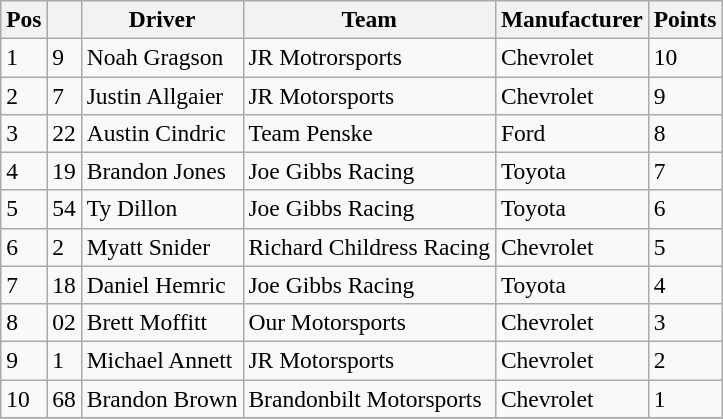<table class="wikitable" style="font-size:98%">
<tr>
<th>Pos</th>
<th></th>
<th>Driver</th>
<th>Team</th>
<th>Manufacturer</th>
<th>Points</th>
</tr>
<tr>
<td>1</td>
<td>9</td>
<td>Noah Gragson</td>
<td>JR Motrorsports</td>
<td>Chevrolet</td>
<td>10</td>
</tr>
<tr>
<td>2</td>
<td>7</td>
<td>Justin Allgaier</td>
<td>JR Motorsports</td>
<td>Chevrolet</td>
<td>9</td>
</tr>
<tr>
<td>3</td>
<td>22</td>
<td>Austin Cindric</td>
<td>Team Penske</td>
<td>Ford</td>
<td>8</td>
</tr>
<tr>
<td>4</td>
<td>19</td>
<td>Brandon Jones</td>
<td>Joe Gibbs Racing</td>
<td>Toyota</td>
<td>7</td>
</tr>
<tr>
<td>5</td>
<td>54</td>
<td>Ty Dillon</td>
<td>Joe Gibbs Racing</td>
<td>Toyota</td>
<td>6</td>
</tr>
<tr>
<td>6</td>
<td>2</td>
<td>Myatt Snider</td>
<td>Richard Childress Racing</td>
<td>Chevrolet</td>
<td>5</td>
</tr>
<tr>
<td>7</td>
<td>18</td>
<td>Daniel Hemric</td>
<td>Joe Gibbs Racing</td>
<td>Toyota</td>
<td>4</td>
</tr>
<tr>
<td>8</td>
<td>02</td>
<td>Brett Moffitt</td>
<td>Our Motorsports</td>
<td>Chevrolet</td>
<td>3</td>
</tr>
<tr>
<td>9</td>
<td>1</td>
<td>Michael Annett</td>
<td>JR Motorsports</td>
<td>Chevrolet</td>
<td>2</td>
</tr>
<tr>
<td>10</td>
<td>68</td>
<td>Brandon Brown</td>
<td>Brandonbilt Motorsports</td>
<td>Chevrolet</td>
<td>1</td>
</tr>
<tr>
</tr>
</table>
